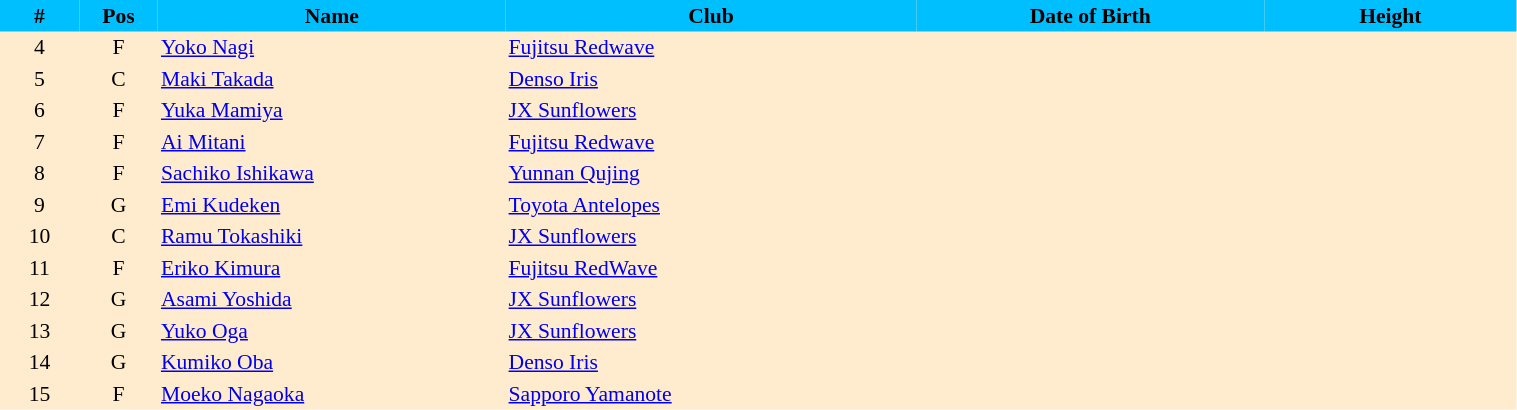<table border=0 cellpadding=2 cellspacing=0  |- bgcolor=#FFECCE style="text-align:center; font-size:90%;" width=80%>
<tr bgcolor=#00BFFF>
<th width=5%>#</th>
<th width=5%>Pos</th>
<th width=22%>Name</th>
<th width=26%>Club</th>
<th width=22%>Date of Birth</th>
<th width=16%>Height</th>
</tr>
<tr>
<td>4</td>
<td>F</td>
<td align=left><a href='#'>Yoko Nagi</a></td>
<td align=left> <a href='#'>Fujitsu Redwave</a></td>
<td align=left></td>
<td></td>
</tr>
<tr>
<td>5</td>
<td>C</td>
<td align=left><a href='#'>Maki Takada</a></td>
<td align=left> <a href='#'>Denso Iris</a></td>
<td align=left></td>
<td></td>
</tr>
<tr>
<td>6</td>
<td>F</td>
<td align=left><a href='#'>Yuka Mamiya</a></td>
<td align=left> <a href='#'>JX Sunflowers</a></td>
<td align=left></td>
<td></td>
</tr>
<tr>
<td>7</td>
<td>F</td>
<td align=left><a href='#'>Ai Mitani</a></td>
<td align=left> <a href='#'>Fujitsu Redwave</a></td>
<td align=left></td>
<td></td>
</tr>
<tr>
<td>8</td>
<td>F</td>
<td align=left><a href='#'>Sachiko Ishikawa</a></td>
<td align=left> <a href='#'>Yunnan Qujing</a></td>
<td align=left></td>
<td></td>
</tr>
<tr>
<td>9</td>
<td>G</td>
<td align=left><a href='#'>Emi Kudeken</a></td>
<td align=left> <a href='#'>Toyota Antelopes</a></td>
<td align=left></td>
<td></td>
</tr>
<tr>
<td>10</td>
<td>C</td>
<td align=left><a href='#'>Ramu Tokashiki</a></td>
<td align=left> <a href='#'>JX Sunflowers</a></td>
<td align=left></td>
<td></td>
</tr>
<tr>
<td>11</td>
<td>F</td>
<td align=left><a href='#'>Eriko Kimura</a></td>
<td align=left> <a href='#'>Fujitsu RedWave</a></td>
<td align=left></td>
<td></td>
</tr>
<tr>
<td>12</td>
<td>G</td>
<td align=left><a href='#'>Asami Yoshida</a></td>
<td align=left> <a href='#'>JX Sunflowers</a></td>
<td align=left></td>
<td></td>
</tr>
<tr>
<td>13</td>
<td>G</td>
<td align=left><a href='#'>Yuko Oga</a></td>
<td align=left> <a href='#'>JX Sunflowers</a></td>
<td align=left></td>
<td></td>
</tr>
<tr>
<td>14</td>
<td>G</td>
<td align=left><a href='#'>Kumiko Oba</a></td>
<td align=left> <a href='#'>Denso Iris</a></td>
<td align=left></td>
<td></td>
</tr>
<tr>
<td>15</td>
<td>F</td>
<td align=left><a href='#'>Moeko Nagaoka</a></td>
<td align=left> <a href='#'>Sapporo Yamanote</a></td>
<td align=left></td>
<td></td>
</tr>
</table>
